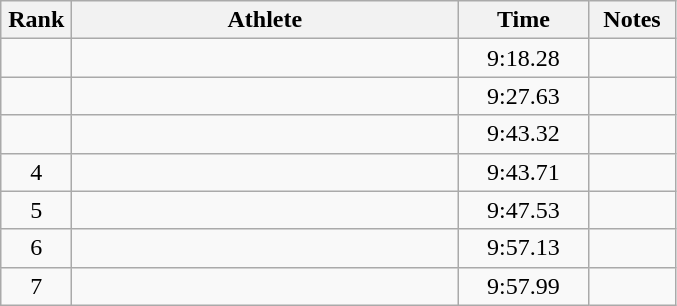<table class="wikitable" style="text-align:center">
<tr>
<th width=40>Rank</th>
<th width=250>Athlete</th>
<th width=80>Time</th>
<th width=50>Notes</th>
</tr>
<tr>
<td></td>
<td align="left"></td>
<td>9:18.28</td>
<td></td>
</tr>
<tr>
<td></td>
<td align="left"></td>
<td>9:27.63</td>
<td></td>
</tr>
<tr>
<td></td>
<td align="left"></td>
<td>9:43.32</td>
<td></td>
</tr>
<tr>
<td>4</td>
<td align="left"></td>
<td>9:43.71</td>
<td></td>
</tr>
<tr>
<td>5</td>
<td align="left"></td>
<td>9:47.53</td>
<td></td>
</tr>
<tr>
<td>6</td>
<td align="left"></td>
<td>9:57.13</td>
<td></td>
</tr>
<tr>
<td>7</td>
<td align="left"></td>
<td>9:57.99</td>
<td></td>
</tr>
</table>
